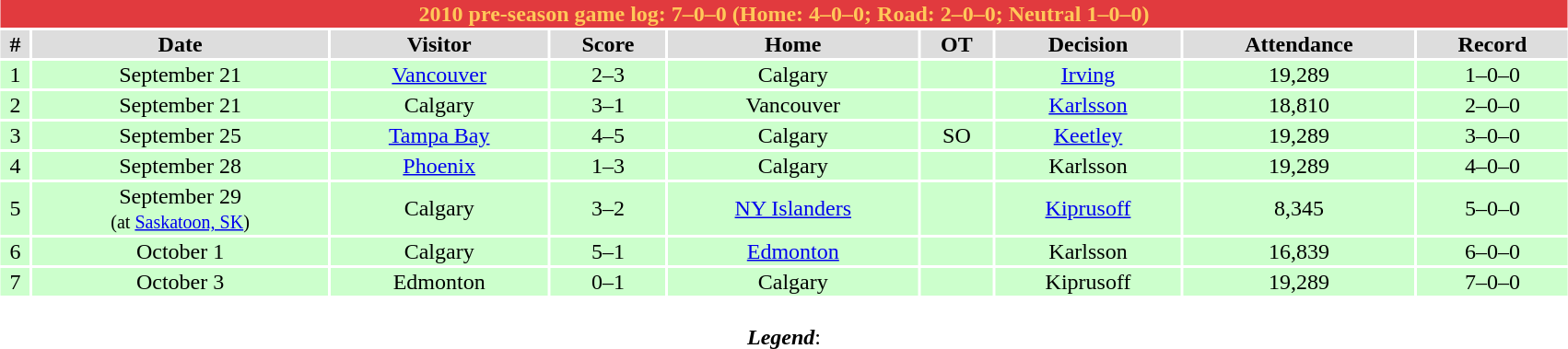<table class="toccolours collapsible collapsed"  style="width:90%; clear:both; margin:1.5em auto; text-align:center;">
<tr>
<th colspan=11 style="background: #E13A3E; color:#FFC859;">2010 pre-season game log: 7–0–0 (Home: 4–0–0; Road: 2–0–0; Neutral 1–0–0)</th>
</tr>
<tr style="text-align:center; background:#ddd;">
<td><strong>#</strong></td>
<td><strong>Date</strong></td>
<td><strong>Visitor</strong></td>
<td><strong>Score</strong></td>
<td><strong>Home</strong></td>
<td><strong>OT</strong></td>
<td><strong>Decision</strong></td>
<td><strong>Attendance</strong></td>
<td><strong>Record</strong></td>
</tr>
<tr style="background:#cfc;">
<td>1</td>
<td>September 21</td>
<td><a href='#'>Vancouver</a></td>
<td>2–3</td>
<td>Calgary</td>
<td></td>
<td><a href='#'>Irving</a></td>
<td>19,289</td>
<td>1–0–0</td>
</tr>
<tr style="background:#cfc;">
<td>2</td>
<td>September 21</td>
<td>Calgary</td>
<td>3–1</td>
<td>Vancouver</td>
<td></td>
<td><a href='#'>Karlsson</a></td>
<td>18,810</td>
<td>2–0–0</td>
</tr>
<tr style="background:#cfc;">
<td>3</td>
<td>September 25</td>
<td><a href='#'>Tampa Bay</a></td>
<td>4–5</td>
<td>Calgary</td>
<td>SO</td>
<td><a href='#'>Keetley</a></td>
<td>19,289</td>
<td>3–0–0</td>
</tr>
<tr style="background:#cfc;">
<td>4</td>
<td>September 28</td>
<td><a href='#'>Phoenix</a></td>
<td>1–3</td>
<td>Calgary</td>
<td></td>
<td>Karlsson</td>
<td>19,289</td>
<td>4–0–0</td>
</tr>
<tr style="background:#cfc;">
<td>5</td>
<td>September 29<br><small>(at <a href='#'>Saskatoon, SK</a>)</small></td>
<td>Calgary</td>
<td>3–2</td>
<td><a href='#'>NY Islanders</a></td>
<td></td>
<td><a href='#'>Kiprusoff</a></td>
<td>8,345</td>
<td>5–0–0</td>
</tr>
<tr style="background:#cfc;">
<td>6</td>
<td>October 1</td>
<td>Calgary</td>
<td>5–1</td>
<td><a href='#'>Edmonton</a></td>
<td></td>
<td>Karlsson</td>
<td>16,839</td>
<td>6–0–0</td>
</tr>
<tr style="background:#cfc;">
<td>7</td>
<td>October 3</td>
<td>Edmonton</td>
<td>0–1</td>
<td>Calgary</td>
<td></td>
<td>Kiprusoff</td>
<td>19,289</td>
<td>7–0–0</td>
</tr>
<tr>
<td colspan="11" style="text-align:center;"><br><strong><em>Legend</em></strong>:


</td>
</tr>
</table>
